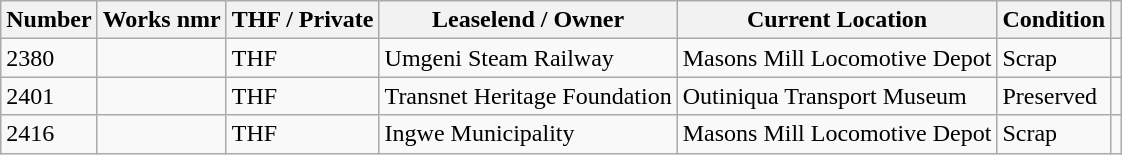<table class="wikitable">
<tr>
<th>Number</th>
<th>Works nmr</th>
<th>THF / Private</th>
<th>Leaselend / Owner</th>
<th>Current Location</th>
<th>Condition</th>
<th></th>
</tr>
<tr>
<td>2380</td>
<td></td>
<td>THF</td>
<td>Umgeni Steam Railway</td>
<td>Masons Mill Locomotive Depot</td>
<td>Scrap</td>
<td></td>
</tr>
<tr>
<td>2401</td>
<td></td>
<td>THF</td>
<td>Transnet Heritage Foundation</td>
<td>Outiniqua Transport Museum</td>
<td>Preserved</td>
<td></td>
</tr>
<tr>
<td>2416</td>
<td></td>
<td>THF</td>
<td>Ingwe Municipality</td>
<td>Masons Mill Locomotive Depot</td>
<td>Scrap</td>
<td></td>
</tr>
</table>
